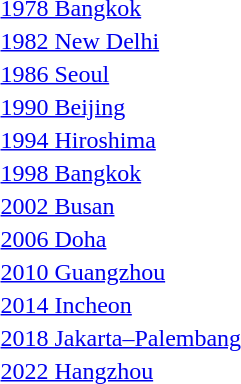<table>
<tr>
<td><a href='#'>1978 Bangkok</a></td>
<td></td>
<td></td>
<td></td>
</tr>
<tr>
<td><a href='#'>1982 New Delhi</a></td>
<td></td>
<td></td>
<td></td>
</tr>
<tr>
<td><a href='#'>1986 Seoul</a></td>
<td></td>
<td></td>
<td></td>
</tr>
<tr>
<td><a href='#'>1990 Beijing</a></td>
<td></td>
<td></td>
<td></td>
</tr>
<tr>
<td><a href='#'>1994 Hiroshima</a></td>
<td></td>
<td></td>
<td></td>
</tr>
<tr>
<td><a href='#'>1998 Bangkok</a></td>
<td></td>
<td></td>
<td></td>
</tr>
<tr>
<td><a href='#'>2002 Busan</a></td>
<td></td>
<td></td>
<td></td>
</tr>
<tr>
<td><a href='#'>2006 Doha</a></td>
<td></td>
<td></td>
<td></td>
</tr>
<tr>
<td><a href='#'>2010 Guangzhou</a></td>
<td></td>
<td></td>
<td></td>
</tr>
<tr>
<td><a href='#'>2014 Incheon</a></td>
<td></td>
<td></td>
<td></td>
</tr>
<tr>
<td><a href='#'>2018 Jakarta–Palembang</a></td>
<td></td>
<td></td>
<td></td>
</tr>
<tr>
<td><a href='#'>2022 Hangzhou</a></td>
<td></td>
<td></td>
<td></td>
</tr>
</table>
